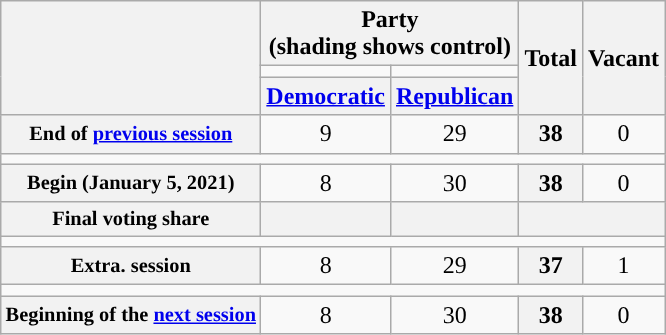<table class="wikitable" style="text-align:center">
<tr>
<th rowspan="3" scope="col"> </th>
<th colspan="2" scope="col">Party<div>(shading shows control)</div></th>
<th rowspan="3" scope="col">Total</th>
<th rowspan="3" scope="col">Vacant</th>
</tr>
<tr style="height:5px">
<td style="background-color:"></td>
<td style="background-color:"></td>
</tr>
<tr>
<th scope="col"><a href='#'>Democratic</a></th>
<th scope="col"><a href='#'>Republican</a></th>
</tr>
<tr>
<th scope="row" style="font-size:85%">End of <a href='#'>previous session</a></th>
<td>9</td>
<td>29</td>
<th>38</th>
<td>0</td>
</tr>
<tr>
<td colspan="5"></td>
</tr>
<tr>
<th scope="row" style="font-size:85%">Begin (January 5, 2021)</th>
<td>8</td>
<td>30</td>
<th>38</th>
<td>0</td>
</tr>
<tr>
<th scope="row" style="font-size:85%">Final voting share</th>
<th></th>
<th></th>
<th colspan="2"></th>
</tr>
<tr>
<td colspan="5"></td>
</tr>
<tr>
<th scope="row" style="font-size:85%">Extra. session</th>
<td>8</td>
<td>29</td>
<th>37</th>
<td>1</td>
</tr>
<tr>
<td colspan="5"></td>
</tr>
<tr>
<th scope="row" style="font-size:85%">Beginning of the <a href='#'>next session</a></th>
<td>8</td>
<td>30</td>
<th>38</th>
<td>0</td>
</tr>
</table>
